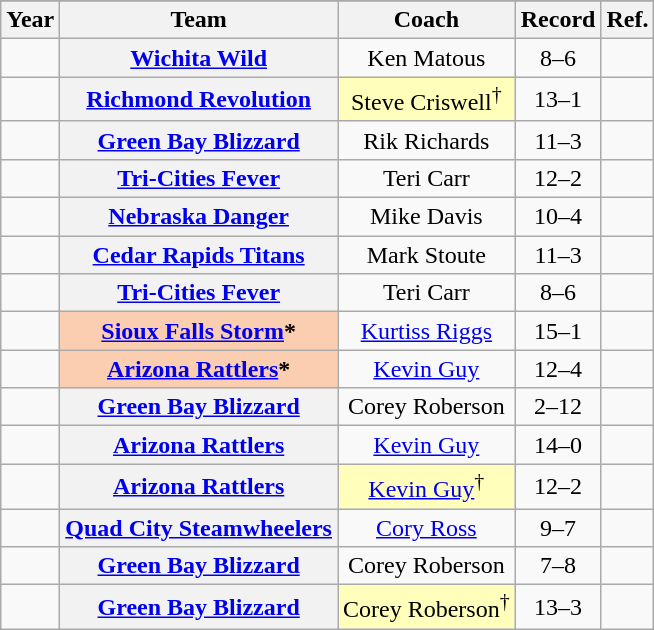<table class="wikitable sortable plainrowheaders" border="1" style="text-align:center">
<tr>
</tr>
<tr>
<th scope="col">Year</th>
<th scope="col">Team</th>
<th scope="col">Coach</th>
<th scope="col">Record</th>
<th scope="col" class="unsortable">Ref.</th>
</tr>
<tr>
<td></td>
<th scope="row" style="text-align:center;"><a href='#'>Wichita Wild</a></th>
<td>Ken Matous</td>
<td>8–6</td>
<td></td>
</tr>
<tr>
<td></td>
<th scope="row" style="text-align:center;"><a href='#'>Richmond Revolution</a></th>
<td style="background:#ffb;">Steve Criswell<sup>†</sup></td>
<td>13–1</td>
<td></td>
</tr>
<tr>
<td></td>
<th scope="row" style="text-align:center;"><a href='#'>Green Bay Blizzard</a></th>
<td>Rik Richards</td>
<td>11–3</td>
<td></td>
</tr>
<tr>
<td></td>
<th scope="row" style="text-align:center;"><a href='#'>Tri-Cities Fever</a></th>
<td>Teri Carr</td>
<td>12–2</td>
<td></td>
</tr>
<tr>
<td></td>
<th scope="row" style="text-align:center;"><a href='#'>Nebraska Danger</a></th>
<td>Mike Davis</td>
<td>10–4</td>
<td></td>
</tr>
<tr>
<td></td>
<th scope="row" style="text-align:center;"><a href='#'>Cedar Rapids Titans</a></th>
<td>Mark Stoute</td>
<td>11–3</td>
<td></td>
</tr>
<tr>
<td></td>
<th scope="row" style="text-align:center;"><a href='#'>Tri-Cities Fever</a></th>
<td>Teri Carr</td>
<td>8–6</td>
<td></td>
</tr>
<tr>
<td></td>
<th scope="row" style="text-align:center; background:#fbceb1;"><a href='#'>Sioux Falls Storm</a>*</th>
<td><a href='#'>Kurtiss Riggs</a></td>
<td>15–1</td>
<td></td>
</tr>
<tr>
<td></td>
<th scope="row" style="text-align:center; background:#fbceb1;"><a href='#'>Arizona Rattlers</a>*</th>
<td><a href='#'>Kevin Guy</a></td>
<td>12–4</td>
<td></td>
</tr>
<tr>
<td></td>
<th scope="row" style="text-align:center;"><a href='#'>Green Bay Blizzard</a></th>
<td>Corey Roberson</td>
<td>2–12</td>
<td></td>
</tr>
<tr>
<td></td>
<th scope="row" style="text-align:center;"><a href='#'>Arizona Rattlers</a></th>
<td><a href='#'>Kevin Guy</a></td>
<td>14–0</td>
<td></td>
</tr>
<tr>
<td></td>
<th scope="row" style="text-align:center;"><a href='#'>Arizona Rattlers</a></th>
<td style="background:#ffb;"><a href='#'>Kevin Guy</a><sup>†</sup></td>
<td>12–2</td>
<td></td>
</tr>
<tr>
<td></td>
<th scope="row" style="text-align:center;"><a href='#'>Quad City Steamwheelers</a></th>
<td><a href='#'>Cory Ross</a></td>
<td>9–7</td>
<td></td>
</tr>
<tr>
<td></td>
<th scope="row" style="text-align:center;"><a href='#'>Green Bay Blizzard</a></th>
<td>Corey Roberson</td>
<td>7–8</td>
<td></td>
</tr>
<tr>
<td></td>
<th scope="row" style="text-align:center;"><a href='#'>Green Bay Blizzard</a></th>
<td style="background:#ffb;">Corey Roberson<sup>†</sup></td>
<td>13–3</td>
<td></td>
</tr>
</table>
